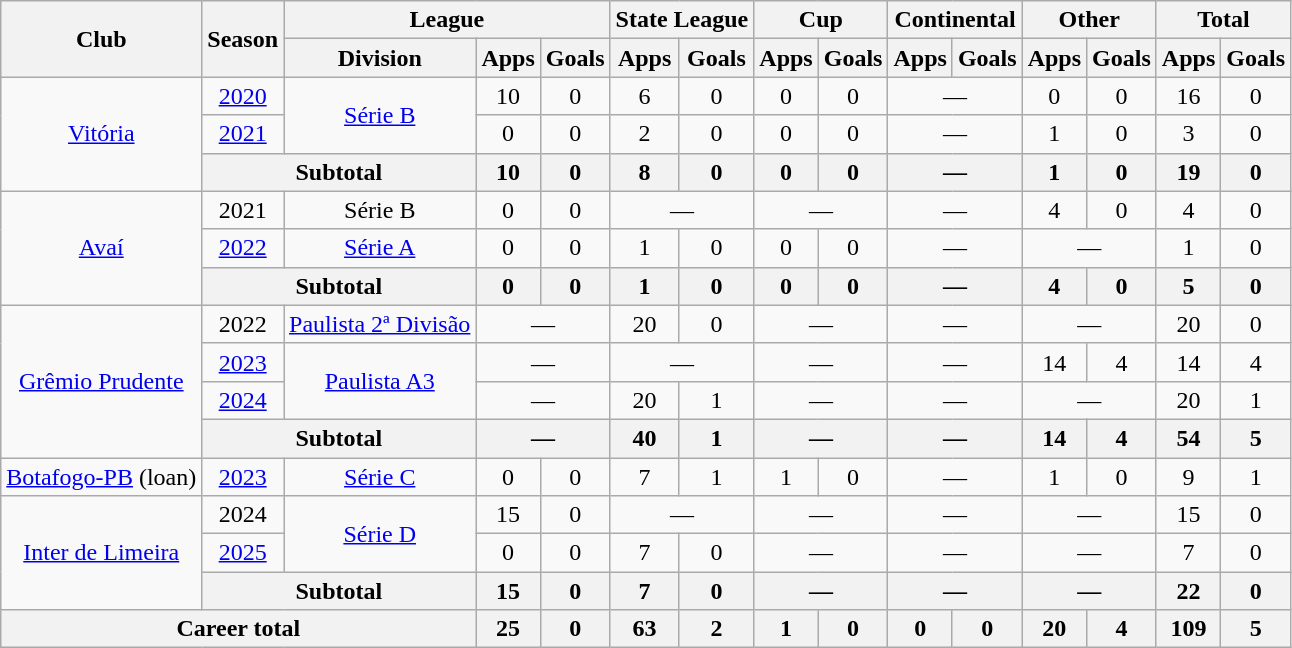<table class="wikitable" style="text-align: center;">
<tr>
<th rowspan="2">Club</th>
<th rowspan="2">Season</th>
<th colspan="3">League</th>
<th colspan="2">State League</th>
<th colspan="2">Cup</th>
<th colspan="2">Continental</th>
<th colspan="2">Other</th>
<th colspan="2">Total</th>
</tr>
<tr>
<th>Division</th>
<th>Apps</th>
<th>Goals</th>
<th>Apps</th>
<th>Goals</th>
<th>Apps</th>
<th>Goals</th>
<th>Apps</th>
<th>Goals</th>
<th>Apps</th>
<th>Goals</th>
<th>Apps</th>
<th>Goals</th>
</tr>
<tr>
<td rowspan="3" valign="center"><a href='#'>Vitória</a></td>
<td><a href='#'>2020</a></td>
<td rowspan="2"><a href='#'>Série B</a></td>
<td>10</td>
<td>0</td>
<td>6</td>
<td>0</td>
<td>0</td>
<td>0</td>
<td colspan="2">—</td>
<td>0</td>
<td>0</td>
<td>16</td>
<td>0</td>
</tr>
<tr>
<td><a href='#'>2021</a></td>
<td>0</td>
<td>0</td>
<td>2</td>
<td>0</td>
<td>0</td>
<td>0</td>
<td colspan="2">—</td>
<td>1</td>
<td>0</td>
<td>3</td>
<td>0</td>
</tr>
<tr>
<th colspan="2">Subtotal</th>
<th>10</th>
<th>0</th>
<th>8</th>
<th>0</th>
<th>0</th>
<th>0</th>
<th colspan="2">—</th>
<th>1</th>
<th>0</th>
<th>19</th>
<th>0</th>
</tr>
<tr>
<td rowspan="3" valign="center"><a href='#'>Avaí</a></td>
<td>2021</td>
<td>Série B</td>
<td>0</td>
<td>0</td>
<td colspan="2">—</td>
<td colspan="2">—</td>
<td colspan="2">—</td>
<td>4</td>
<td>0</td>
<td>4</td>
<td>0</td>
</tr>
<tr>
<td><a href='#'>2022</a></td>
<td><a href='#'>Série A</a></td>
<td>0</td>
<td>0</td>
<td>1</td>
<td>0</td>
<td>0</td>
<td>0</td>
<td colspan="2">—</td>
<td colspan="2">—</td>
<td>1</td>
<td>0</td>
</tr>
<tr>
<th colspan="2">Subtotal</th>
<th>0</th>
<th>0</th>
<th>1</th>
<th>0</th>
<th>0</th>
<th>0</th>
<th colspan="2">—</th>
<th>4</th>
<th>0</th>
<th>5</th>
<th>0</th>
</tr>
<tr>
<td rowspan="4" valign="center"><a href='#'>Grêmio Prudente</a></td>
<td>2022</td>
<td><a href='#'>Paulista 2ª Divisão</a></td>
<td colspan="2">—</td>
<td>20</td>
<td>0</td>
<td colspan="2">—</td>
<td colspan="2">—</td>
<td colspan="2">—</td>
<td>20</td>
<td>0</td>
</tr>
<tr>
<td><a href='#'>2023</a></td>
<td rowspan="2"><a href='#'>Paulista A3</a></td>
<td colspan="2">—</td>
<td colspan="2">—</td>
<td colspan="2">—</td>
<td colspan="2">—</td>
<td>14</td>
<td>4</td>
<td>14</td>
<td>4</td>
</tr>
<tr>
<td><a href='#'>2024</a></td>
<td colspan="2">—</td>
<td>20</td>
<td>1</td>
<td colspan="2">—</td>
<td colspan="2">—</td>
<td colspan="2">—</td>
<td>20</td>
<td>1</td>
</tr>
<tr>
<th colspan="2">Subtotal</th>
<th colspan="2">—</th>
<th>40</th>
<th>1</th>
<th colspan="2">—</th>
<th colspan="2">—</th>
<th>14</th>
<th>4</th>
<th>54</th>
<th>5</th>
</tr>
<tr>
<td valign="center"><a href='#'>Botafogo-PB</a> (loan)</td>
<td><a href='#'>2023</a></td>
<td><a href='#'>Série C</a></td>
<td>0</td>
<td>0</td>
<td>7</td>
<td>1</td>
<td>1</td>
<td>0</td>
<td colspan="2">—</td>
<td>1</td>
<td>0</td>
<td>9</td>
<td>1</td>
</tr>
<tr>
<td rowspan="3" valign="center"><a href='#'>Inter de Limeira</a></td>
<td>2024</td>
<td rowspan="2"><a href='#'>Série D</a></td>
<td>15</td>
<td>0</td>
<td colspan="2">—</td>
<td colspan="2">—</td>
<td colspan="2">—</td>
<td colspan="2">—</td>
<td>15</td>
<td>0</td>
</tr>
<tr>
<td><a href='#'>2025</a></td>
<td>0</td>
<td>0</td>
<td>7</td>
<td>0</td>
<td colspan="2">—</td>
<td colspan="2">—</td>
<td colspan="2">—</td>
<td>7</td>
<td>0</td>
</tr>
<tr>
<th colspan="2">Subtotal</th>
<th>15</th>
<th>0</th>
<th>7</th>
<th>0</th>
<th colspan="2">—</th>
<th colspan="2">—</th>
<th colspan="2">—</th>
<th>22</th>
<th>0</th>
</tr>
<tr>
<th colspan="3"><strong>Career total</strong></th>
<th>25</th>
<th>0</th>
<th>63</th>
<th>2</th>
<th>1</th>
<th>0</th>
<th>0</th>
<th>0</th>
<th>20</th>
<th>4</th>
<th>109</th>
<th>5</th>
</tr>
</table>
